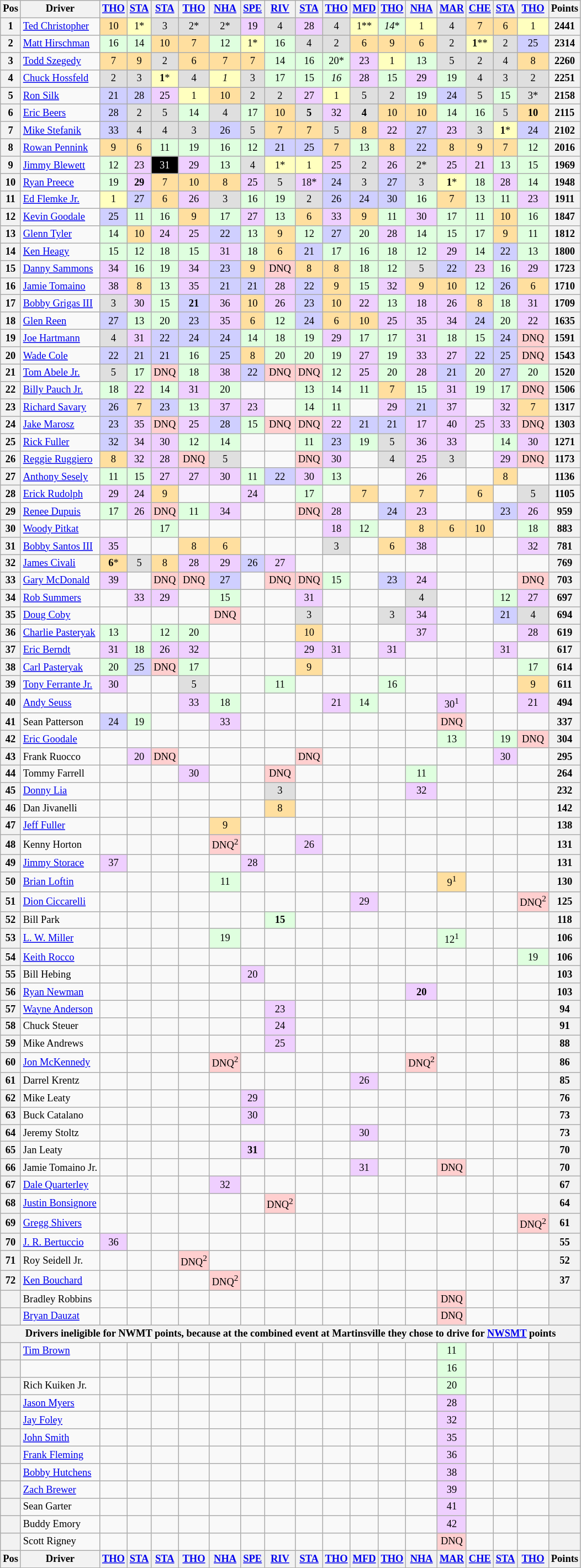<table class="wikitable" style="font-size:77%; text-align:center;">
<tr valign="center">
<th valign="middle">Pos</th>
<th valign="middle">Driver</th>
<th><a href='#'>THO</a></th>
<th><a href='#'>STA</a></th>
<th><a href='#'>STA</a></th>
<th><a href='#'>THO</a></th>
<th><a href='#'>NHA</a></th>
<th><a href='#'>SPE</a></th>
<th><a href='#'>RIV</a></th>
<th><a href='#'>STA</a></th>
<th><a href='#'>THO</a></th>
<th><a href='#'>MFD</a></th>
<th><a href='#'>THO</a></th>
<th><a href='#'>NHA</a></th>
<th><a href='#'>MAR</a></th>
<th><a href='#'>CHE</a></th>
<th><a href='#'>STA</a></th>
<th><a href='#'>THO</a></th>
<th valign="middle">Points</th>
</tr>
<tr>
<th>1</th>
<td align="left"><a href='#'>Ted Christopher</a></td>
<td style="background:#FFDF9F;">10</td>
<td style="background:#FFFFBF;">1*</td>
<td style="background:#DFDFDF;">3</td>
<td style="background:#DFDFDF;">2*</td>
<td style="background:#DFDFDF;">2*</td>
<td style="background:#EFCFFF;">19</td>
<td style="background:#DFDFDF;">4</td>
<td style="background:#EFCFFF;">28</td>
<td style="background:#DFDFDF;">4</td>
<td style="background:#FFFFBF;">1**</td>
<td style="background:#DFFFDF;"><em>14</em>*</td>
<td style="background:#FFFFBF;">1</td>
<td style="background:#DFDFDF;">4</td>
<td style="background:#FFDF9F;">7</td>
<td style="background:#FFDF9F;">6</td>
<td style="background:#FFFFBF;">1</td>
<th>2441</th>
</tr>
<tr>
<th>2</th>
<td align="left"><a href='#'>Matt Hirschman</a></td>
<td style="background:#DFFFDF;">16</td>
<td style="background:#DFFFDF;">14</td>
<td style="background:#FFDF9F;">10</td>
<td style="background:#FFDF9F;">7</td>
<td style="background:#DFFFDF;">12</td>
<td style="background:#FFFFBF;">1*</td>
<td style="background:#DFFFDF;">16</td>
<td style="background:#DFDFDF;">4</td>
<td style="background:#DFDFDF;">2</td>
<td style="background:#FFDF9F;">6</td>
<td style="background:#FFDF9F;">9</td>
<td style="background:#FFDF9F;">6</td>
<td style="background:#DFDFDF;">2</td>
<td style="background:#FFFFBF;"><strong>1</strong>**</td>
<td style="background:#DFDFDF;">2</td>
<td style="background:#CFCFFF;">25</td>
<th>2314</th>
</tr>
<tr>
<th>3</th>
<td align="left"><a href='#'>Todd Szegedy</a></td>
<td style="background:#FFDF9F;">7</td>
<td style="background:#FFDF9F;">9</td>
<td style="background:#DFDFDF;">2</td>
<td style="background:#FFDF9F;">6</td>
<td style="background:#FFDF9F;">7</td>
<td style="background:#FFDF9F;">7</td>
<td style="background:#DFFFDF;">14</td>
<td style="background:#DFFFDF;">16</td>
<td style="background:#DFFFDF;">20*</td>
<td style="background:#EFCFFF;">23</td>
<td style="background:#FFFFBF;">1</td>
<td style="background:#DFFFDF;">13</td>
<td style="background:#DFDFDF;">5</td>
<td style="background:#DFDFDF;">2</td>
<td style="background:#DFDFDF;">4</td>
<td style="background:#FFDF9F;">8</td>
<th>2260</th>
</tr>
<tr>
<th>4</th>
<td align="left"><a href='#'>Chuck Hossfeld</a></td>
<td style="background:#DFDFDF;">2</td>
<td style="background:#DFDFDF;">3</td>
<td style="background:#FFFFBF;"><strong>1</strong>*</td>
<td style="background:#DFDFDF;">4</td>
<td style="background:#FFFFBF;"><em>1</em></td>
<td style="background:#DFDFDF;">3</td>
<td style="background:#DFFFDF;">17</td>
<td style="background:#DFFFDF;">15</td>
<td style="background:#DFFFDF;"><em>16</em></td>
<td style="background:#EFCFFF;">28</td>
<td style="background:#DFFFDF;">15</td>
<td style="background:#EFCFFF;">29</td>
<td style="background:#DFFFDF;">19</td>
<td style="background:#DFDFDF;">4</td>
<td style="background:#DFDFDF;">3</td>
<td style="background:#DFDFDF;">2</td>
<th>2251</th>
</tr>
<tr>
<th>5</th>
<td align="left"><a href='#'>Ron Silk</a></td>
<td style="background:#CFCFFF;">21</td>
<td style="background:#CFCFFF;">28</td>
<td style="background:#EFCFFF;">25</td>
<td style="background:#FFFFBF;">1</td>
<td style="background:#FFDF9F;">10</td>
<td style="background:#DFDFDF;">2</td>
<td style="background:#DFDFDF;">2</td>
<td style="background:#EFCFFF;">27</td>
<td style="background:#FFFFBF;">1</td>
<td style="background:#DFDFDF;">5</td>
<td style="background:#DFDFDF;">2</td>
<td style="background:#DFFFDF;">19</td>
<td style="background:#CFCFFF;">24</td>
<td style="background:#DFDFDF;">5</td>
<td style="background:#DFFFDF;">15</td>
<td style="background:#DFDFDF;">3*</td>
<th>2158</th>
</tr>
<tr>
<th>6</th>
<td align="left"><a href='#'>Eric Beers</a></td>
<td style="background:#CFCFFF;">28</td>
<td style="background:#DFDFDF;">2</td>
<td style="background:#DFDFDF;">5</td>
<td style="background:#DFFFDF;">14</td>
<td style="background:#DFDFDF;">4</td>
<td style="background:#DFFFDF;">17</td>
<td style="background:#FFDF9F;">10</td>
<td style="background:#DFDFDF;"><strong>5</strong></td>
<td style="background:#EFCFFF;">32</td>
<td style="background:#DFDFDF;"><strong>4</strong></td>
<td style="background:#FFDF9F;">10</td>
<td style="background:#FFDF9F;">10</td>
<td style="background:#DFFFDF;">14</td>
<td style="background:#DFFFDF;">16</td>
<td style="background:#DFDFDF;">5</td>
<td style="background:#FFDF9F;"><strong>10</strong></td>
<th>2115</th>
</tr>
<tr>
<th>7</th>
<td align="left"><a href='#'>Mike Stefanik</a></td>
<td style="background:#CFCFFF;">33</td>
<td style="background:#DFDFDF;">4</td>
<td style="background:#DFDFDF;">4</td>
<td style="background:#DFDFDF;">3</td>
<td style="background:#CFCFFF;">26</td>
<td style="background:#DFDFDF;">5</td>
<td style="background:#FFDF9F;">7</td>
<td style="background:#FFDF9F;">7</td>
<td style="background:#DFDFDF;">5</td>
<td style="background:#FFDF9F;">8</td>
<td style="background:#EFCFFF;">22</td>
<td style="background:#CFCFFF;">27</td>
<td style="background:#EFCFFF;">23</td>
<td style="background:#DFDFDF;">3</td>
<td style="background:#FFFFBF;"><strong>1</strong>*</td>
<td style="background:#CFCFFF;">24</td>
<th>2102</th>
</tr>
<tr>
<th>8</th>
<td align="left"><a href='#'>Rowan Pennink</a></td>
<td style="background:#FFDF9F;">9</td>
<td style="background:#FFDF9F;">6</td>
<td style="background:#DFFFDF;">11</td>
<td style="background:#DFFFDF;">19</td>
<td style="background:#DFFFDF;">16</td>
<td style="background:#DFFFDF;">12</td>
<td style="background:#CFCFFF;">21</td>
<td style="background:#CFCFFF;">25</td>
<td style="background:#FFDF9F;">7</td>
<td style="background:#DFFFDF;">13</td>
<td style="background:#FFDF9F;">8</td>
<td style="background:#CFCFFF;">22</td>
<td style="background:#FFDF9F;">8</td>
<td style="background:#FFDF9F;">9</td>
<td style="background:#FFDF9F;">7</td>
<td style="background:#DFFFDF;">12</td>
<th>2016</th>
</tr>
<tr>
<th>9</th>
<td align="left"><a href='#'>Jimmy Blewett</a></td>
<td style="background:#DFFFDF;">12</td>
<td style="background:#EFCFFF;">23</td>
<td style="background:#000000; color:white;">31</td>
<td style="background:#EFCFFF;">29</td>
<td style="background:#DFFFDF;">13</td>
<td style="background:#DFDFDF;">4</td>
<td style="background:#FFFFBF;">1*</td>
<td style="background:#FFFFBF;">1</td>
<td style="background:#EFCFFF;">25</td>
<td style="background:#DFDFDF;">2</td>
<td style="background:#EFCFFF;">26</td>
<td style="background:#DFDFDF;">2*</td>
<td style="background:#EFCFFF;">25</td>
<td style="background:#EFCFFF;">21</td>
<td style="background:#DFFFDF;">13</td>
<td style="background:#DFFFDF;">15</td>
<th>1969</th>
</tr>
<tr>
<th>10</th>
<td align="left"><a href='#'>Ryan Preece</a></td>
<td style="background:#DFFFDF;">19</td>
<td style="background:#EFCFFF;"><strong>29</strong></td>
<td style="background:#FFDF9F;">7</td>
<td style="background:#FFDF9F;">10</td>
<td style="background:#FFDF9F;">8</td>
<td style="background:#EFCFFF;">25</td>
<td style="background:#DFDFDF;">5</td>
<td style="background:#EFCFFF;">18*</td>
<td style="background:#CFCFFF;">24</td>
<td style="background:#DFDFDF;">3</td>
<td style="background:#CFCFFF;">27</td>
<td style="background:#DFDFDF;">3</td>
<td style="background:#FFFFBF;"><strong>1</strong>*</td>
<td style="background:#DFFFDF;">18</td>
<td style="background:#EFCFFF;">28</td>
<td style="background:#DFFFDF;">14</td>
<th>1948</th>
</tr>
<tr>
<th>11</th>
<td align="left"><a href='#'>Ed Flemke Jr.</a></td>
<td style="background:#FFFFBF;">1</td>
<td style="background:#CFCFFF;">27</td>
<td style="background:#FFDF9F;">6</td>
<td style="background:#EFCFFF;">26</td>
<td style="background:#DFDFDF;">3</td>
<td style="background:#DFFFDF;">16</td>
<td style="background:#DFFFDF;">19</td>
<td style="background:#DFDFDF;">2</td>
<td style="background:#CFCFFF;">26</td>
<td style="background:#CFCFFF;">24</td>
<td style="background:#CFCFFF;">30</td>
<td style="background:#DFFFDF;">16</td>
<td style="background:#FFDF9F;">7</td>
<td style="background:#DFFFDF;">13</td>
<td style="background:#DFFFDF;">11</td>
<td style="background:#EFCFFF;">23</td>
<th>1911</th>
</tr>
<tr>
<th>12</th>
<td align="left"><a href='#'>Kevin Goodale</a></td>
<td style="background:#CFCFFF;">25</td>
<td style="background:#DFFFDF;">11</td>
<td style="background:#DFFFDF;">16</td>
<td style="background:#FFDF9F;">9</td>
<td style="background:#DFFFDF;">17</td>
<td style="background:#EFCFFF;">27</td>
<td style="background:#DFFFDF;">13</td>
<td style="background:#FFDF9F;">6</td>
<td style="background:#EFCFFF;">33</td>
<td style="background:#FFDF9F;">9</td>
<td style="background:#DFFFDF;">11</td>
<td style="background:#EFCFFF;">30</td>
<td style="background:#DFFFDF;">17</td>
<td style="background:#DFFFDF;">11</td>
<td style="background:#FFDF9F;">10</td>
<td style="background:#DFFFDF;">16</td>
<th>1847</th>
</tr>
<tr>
<th>13</th>
<td align="left"><a href='#'>Glenn Tyler</a></td>
<td style="background:#DFFFDF;">14</td>
<td style="background:#FFDF9F;">10</td>
<td style="background:#EFCFFF;">24</td>
<td style="background:#EFCFFF;">25</td>
<td style="background:#CFCFFF;">22</td>
<td style="background:#DFFFDF;">13</td>
<td style="background:#FFDF9F;">9</td>
<td style="background:#DFFFDF;">12</td>
<td style="background:#CFCFFF;">27</td>
<td style="background:#DFFFDF;">20</td>
<td style="background:#EFCFFF;">28</td>
<td style="background:#DFFFDF;">14</td>
<td style="background:#DFFFDF;">15</td>
<td style="background:#DFFFDF;">17</td>
<td style="background:#FFDF9F;">9</td>
<td style="background:#DFFFDF;">11</td>
<th>1812</th>
</tr>
<tr>
<th>14</th>
<td align="left"><a href='#'>Ken Heagy</a></td>
<td style="background:#DFFFDF;">15</td>
<td style="background:#DFFFDF;">12</td>
<td style="background:#DFFFDF;">18</td>
<td style="background:#DFFFDF;">15</td>
<td style="background:#EFCFFF;">31</td>
<td style="background:#DFFFDF;">18</td>
<td style="background:#FFDF9F;">6</td>
<td style="background:#CFCFFF;">21</td>
<td style="background:#DFFFDF;">17</td>
<td style="background:#DFFFDF;">16</td>
<td style="background:#DFFFDF;">18</td>
<td style="background:#DFFFDF;">12</td>
<td style="background:#EFCFFF;">29</td>
<td style="background:#DFFFDF;">14</td>
<td style="background:#CFCFFF;">22</td>
<td style="background:#DFFFDF;">13</td>
<th>1800</th>
</tr>
<tr>
<th>15</th>
<td align="left"><a href='#'>Danny Sammons</a></td>
<td style="background:#EFCFFF;">34</td>
<td style="background:#DFFFDF;">16</td>
<td style="background:#DFFFDF;">19</td>
<td style="background:#EFCFFF;">34</td>
<td style="background:#CFCFFF;">23</td>
<td style="background:#FFDF9F;">9</td>
<td style="background:#FFCFCF;">DNQ</td>
<td style="background:#FFDF9F;">8</td>
<td style="background:#FFDF9F;">8</td>
<td style="background:#DFFFDF;">18</td>
<td style="background:#DFFFDF;">12</td>
<td style="background:#DFDFDF;">5</td>
<td style="background:#CFCFFF;">22</td>
<td style="background:#EFCFFF;">23</td>
<td style="background:#DFFFDF;">16</td>
<td style="background:#EFCFFF;">29</td>
<th>1723</th>
</tr>
<tr>
<th>16</th>
<td align="left"><a href='#'>Jamie Tomaino</a></td>
<td style="background:#EFCFFF;">38</td>
<td style="background:#FFDF9F;">8</td>
<td style="background:#DFFFDF;">13</td>
<td style="background:#EFCFFF;">35</td>
<td style="background:#CFCFFF;">21</td>
<td style="background:#CFCFFF;">21</td>
<td style="background:#EFCFFF;">28</td>
<td style="background:#CFCFFF;">22</td>
<td style="background:#FFDF9F;">9</td>
<td style="background:#DFFFDF;">15</td>
<td style="background:#EFCFFF;">32</td>
<td style="background:#FFDF9F;">9</td>
<td style="background:#FFDF9F;">10</td>
<td style="background:#DFFFDF;">12</td>
<td style="background:#CFCFFF;">26</td>
<td style="background:#FFDF9F;">6</td>
<th>1710</th>
</tr>
<tr>
<th>17</th>
<td align="left"><a href='#'>Bobby Grigas III</a></td>
<td style="background:#DFDFDF;">3</td>
<td style="background:#EFCFFF;">30</td>
<td style="background:#DFFFDF;">15</td>
<td style="background:#CFCFFF;"><strong>21</strong></td>
<td style="background:#EFCFFF;">36</td>
<td style="background:#FFDF9F;">10</td>
<td style="background:#EFCFFF;">26</td>
<td style="background:#CFCFFF;">23</td>
<td style="background:#FFDF9F;">10</td>
<td style="background:#EFCFFF;">22</td>
<td style="background:#DFFFDF;">13</td>
<td style="background:#EFCFFF;">18</td>
<td style="background:#EFCFFF;">26</td>
<td style="background:#FFDF9F;">8</td>
<td style="background:#DFFFDF;">18</td>
<td style="background:#EFCFFF;">31</td>
<th>1709</th>
</tr>
<tr>
<th>18</th>
<td align="left"><a href='#'>Glen Reen</a></td>
<td style="background:#CFCFFF;">27</td>
<td style="background:#DFFFDF;">13</td>
<td style="background:#DFFFDF;">20</td>
<td style="background:#CFCFFF;">23</td>
<td style="background:#EFCFFF;">35</td>
<td style="background:#FFDF9F;">6</td>
<td style="background:#DFFFDF;">12</td>
<td style="background:#CFCFFF;">24</td>
<td style="background:#FFDF9F;">6</td>
<td style="background:#FFDF9F;">10</td>
<td style="background:#EFCFFF;">25</td>
<td style="background:#EFCFFF;">35</td>
<td style="background:#EFCFFF;">34</td>
<td style="background:#CFCFFF;">24</td>
<td style="background:#DFFFDF;">20</td>
<td style="background:#EFCFFF;">22</td>
<th>1635</th>
</tr>
<tr>
<th>19</th>
<td align="left"><a href='#'>Joe Hartmann</a></td>
<td style="background:#DFDFDF;">4</td>
<td style="background:#EFCFFF;">31</td>
<td style="background:#CFCFFF;">22</td>
<td style="background:#CFCFFF;">24</td>
<td style="background:#CFCFFF;">24</td>
<td style="background:#DFFFDF;">14</td>
<td style="background:#DFFFDF;">18</td>
<td style="background:#DFFFDF;">19</td>
<td style="background:#EFCFFF;">29</td>
<td style="background:#DFFFDF;">17</td>
<td style="background:#DFFFDF;">17</td>
<td style="background:#EFCFFF;">31</td>
<td style="background:#DFFFDF;">18</td>
<td style="background:#DFFFDF;">15</td>
<td style="background:#CFCFFF;">24</td>
<td style="background:#FFCFCF;">DNQ</td>
<th>1591</th>
</tr>
<tr>
<th>20</th>
<td align="left"><a href='#'>Wade Cole</a></td>
<td style="background:#CFCFFF;">22</td>
<td style="background:#CFCFFF;">21</td>
<td style="background:#CFCFFF;">21</td>
<td style="background:#DFFFDF;">16</td>
<td style="background:#CFCFFF;">25</td>
<td style="background:#FFDF9F;">8</td>
<td style="background:#DFFFDF;">20</td>
<td style="background:#DFFFDF;">20</td>
<td style="background:#DFFFDF;">19</td>
<td style="background:#EFCFFF;">27</td>
<td style="background:#DFFFDF;">19</td>
<td style="background:#EFCFFF;">33</td>
<td style="background:#EFCFFF;">27</td>
<td style="background:#CFCFFF;">22</td>
<td style="background:#CFCFFF;">25</td>
<td style="background:#FFCFCF;">DNQ</td>
<th>1543</th>
</tr>
<tr>
<th>21</th>
<td align="left"><a href='#'>Tom Abele Jr.</a></td>
<td style="background:#DFDFDF;">5</td>
<td style="background:#DFFFDF;">17</td>
<td style="background:#FFCFCF;">DNQ</td>
<td style="background:#DFFFDF;">18</td>
<td style="background:#EFCFFF;">38</td>
<td style="background:#CFCFFF;">22</td>
<td style="background:#FFCFCF;">DNQ</td>
<td style="background:#FFCFCF;">DNQ</td>
<td style="background:#DFFFDF;">12</td>
<td style="background:#EFCFFF;">25</td>
<td style="background:#DFFFDF;">20</td>
<td style="background:#EFCFFF;">28</td>
<td style="background:#CFCFFF;">21</td>
<td style="background:#DFFFDF;">20</td>
<td style="background:#CFCFFF;">27</td>
<td style="background:#DFFFDF;">20</td>
<th>1520</th>
</tr>
<tr>
<th>22</th>
<td align="left"><a href='#'>Billy Pauch Jr.</a></td>
<td style="background:#DFFFDF;">18</td>
<td style="background:#EFCFFF;">22</td>
<td style="background:#DFFFDF;">14</td>
<td style="background:#EFCFFF;">31</td>
<td style="background:#DFFFDF;">20</td>
<td></td>
<td></td>
<td style="background:#DFFFDF;">13</td>
<td style="background:#DFFFDF;">14</td>
<td style="background:#DFFFDF;">11</td>
<td style="background:#FFDF9F;">7</td>
<td style="background:#DFFFDF;">15</td>
<td style="background:#EFCFFF;">31</td>
<td style="background:#DFFFDF;">19</td>
<td style="background:#DFFFDF;">17</td>
<td style="background:#FFCFCF;">DNQ</td>
<th>1506</th>
</tr>
<tr>
<th>23</th>
<td align="left"><a href='#'>Richard Savary</a></td>
<td style="background:#CFCFFF;">26</td>
<td style="background:#FFDF9F;">7</td>
<td style="background:#CFCFFF;">23</td>
<td style="background:#DFFFDF;">13</td>
<td style="background:#EFCFFF;">37</td>
<td style="background:#EFCFFF;">23</td>
<td></td>
<td style="background:#DFFFDF;">14</td>
<td style="background:#DFFFDF;">11</td>
<td></td>
<td style="background:#EFCFFF;">29</td>
<td style="background:#CFCFFF;">21</td>
<td style="background:#EFCFFF;">37</td>
<td></td>
<td style="background:#EFCFFF;">32</td>
<td style="background:#FFDF9F;">7</td>
<th>1317</th>
</tr>
<tr>
<th>24</th>
<td align="left"><a href='#'>Jake Marosz</a></td>
<td style="background:#CFCFFF;">23</td>
<td style="background:#EFCFFF;">35</td>
<td style="background:#FFCFCF;">DNQ</td>
<td style="background:#EFCFFF;">25</td>
<td style="background:#CFCFFF;">28</td>
<td style="background:#DFFFDF;">15</td>
<td style="background:#FFCFCF;">DNQ</td>
<td style="background:#FFCFCF;">DNQ</td>
<td style="background:#EFCFFF;">22</td>
<td style="background:#CFCFFF;">21</td>
<td style="background:#CFCFFF;">21</td>
<td style="background:#EFCFFF;">17</td>
<td style="background:#EFCFFF;">40</td>
<td style="background:#EFCFFF;">25</td>
<td style="background:#EFCFFF;">33</td>
<td style="background:#FFCFCF;">DNQ</td>
<th>1303</th>
</tr>
<tr>
<th>25</th>
<td align="left"><a href='#'>Rick Fuller</a></td>
<td style="background:#CFCFFF;">32</td>
<td style="background:#EFCFFF;">34</td>
<td style="background:#EFCFFF;">30</td>
<td style="background:#DFFFDF;">12</td>
<td style="background:#DFFFDF;">14</td>
<td></td>
<td></td>
<td style="background:#DFFFDF;">11</td>
<td style="background:#CFCFFF;">23</td>
<td style="background:#DFFFDF;">19</td>
<td style="background:#DFDFDF;">5</td>
<td style="background:#EFCFFF;">36</td>
<td style="background:#EFCFFF;">33</td>
<td></td>
<td style="background:#DFFFDF;">14</td>
<td style="background:#EFCFFF;">30</td>
<th>1271</th>
</tr>
<tr>
<th>26</th>
<td align="left"><a href='#'>Reggie Ruggiero</a></td>
<td style="background:#FFDF9F;">8</td>
<td style="background:#EFCFFF;">32</td>
<td style="background:#EFCFFF;">28</td>
<td style="background:#FFCFCF;">DNQ</td>
<td style="background:#DFDFDF;">5</td>
<td></td>
<td></td>
<td style="background:#FFCFCF;">DNQ</td>
<td style="background:#EFCFFF;">30</td>
<td></td>
<td style="background:#DFDFDF;">4</td>
<td style="background:#EFCFFF;">25</td>
<td style="background:#DFDFDF;">3</td>
<td></td>
<td style="background:#EFCFFF;">29</td>
<td style="background:#FFCFCF;">DNQ</td>
<th>1173</th>
</tr>
<tr>
<th>27</th>
<td align="left"><a href='#'>Anthony Sesely</a></td>
<td style="background:#DFFFDF;">11</td>
<td style="background:#DFFFDF;">15</td>
<td style="background:#EFCFFF;">27</td>
<td style="background:#EFCFFF;">27</td>
<td style="background:#EFCFFF;">30</td>
<td style="background:#DFFFDF;">11</td>
<td style="background:#CFCFFF;">22</td>
<td style="background:#EFCFFF;">30</td>
<td style="background:#DFFFDF;">13</td>
<td></td>
<td></td>
<td style="background:#EFCFFF;">26</td>
<td></td>
<td></td>
<td style="background:#FFDF9F;">8</td>
<td></td>
<th>1136</th>
</tr>
<tr>
<th>28</th>
<td align="left"><a href='#'>Erick Rudolph</a></td>
<td style="background:#EFCFFF;">29</td>
<td style="background:#EFCFFF;">24</td>
<td style="background:#FFDF9F;">9</td>
<td></td>
<td></td>
<td style="background:#EFCFFF;">24</td>
<td></td>
<td style="background:#DFFFDF;">17</td>
<td></td>
<td style="background:#FFDF9F;">7</td>
<td></td>
<td style="background:#FFDF9F;">7</td>
<td></td>
<td style="background:#FFDF9F;">6</td>
<td></td>
<td style="background:#DFDFDF;">5</td>
<th>1105</th>
</tr>
<tr>
<th>29</th>
<td align="left"><a href='#'>Renee Dupuis</a></td>
<td style="background:#DFFFDF;">17</td>
<td style="background:#EFCFFF;">26</td>
<td style="background:#FFCFCF;">DNQ</td>
<td style="background:#DFFFDF;">11</td>
<td style="background:#EFCFFF;">34</td>
<td></td>
<td></td>
<td style="background:#FFCFCF;">DNQ</td>
<td style="background:#EFCFFF;">28</td>
<td></td>
<td style="background:#CFCFFF;">24</td>
<td style="background:#EFCFFF;">23</td>
<td></td>
<td></td>
<td style="background:#CFCFFF;">23</td>
<td style="background:#EFCFFF;">26</td>
<th>959</th>
</tr>
<tr>
<th>30</th>
<td align="left"><a href='#'>Woody Pitkat</a></td>
<td></td>
<td></td>
<td style="background:#DFFFDF;">17</td>
<td></td>
<td></td>
<td></td>
<td></td>
<td></td>
<td style="background:#EFCFFF;">18</td>
<td style="background:#DFFFDF;">12</td>
<td></td>
<td style="background:#FFDF9F;">8</td>
<td style="background:#FFDF9F;">6</td>
<td style="background:#FFDF9F;">10</td>
<td></td>
<td style="background:#DFFFDF;">18</td>
<th>883</th>
</tr>
<tr>
<th>31</th>
<td align="left"><a href='#'>Bobby Santos III</a></td>
<td style="background:#EFCFFF;">35</td>
<td></td>
<td></td>
<td style="background:#FFDF9F;">8</td>
<td style="background:#FFDF9F;">6</td>
<td></td>
<td></td>
<td></td>
<td style="background:#DFDFDF;">3</td>
<td></td>
<td style="background:#FFDF9F;">6</td>
<td style="background:#EFCFFF;">38</td>
<td></td>
<td></td>
<td></td>
<td style="background:#EFCFFF;">32</td>
<th>781</th>
</tr>
<tr>
<th>32</th>
<td align="left"><a href='#'>James Civali</a></td>
<td style="background:#FFDF9F;"><strong>6</strong>*</td>
<td style="background:#DFDFDF;">5</td>
<td style="background:#FFDF9F;">8</td>
<td style="background:#EFCFFF;">28</td>
<td style="background:#EFCFFF;">29</td>
<td style="background:#CFCFFF;">26</td>
<td style="background:#EFCFFF;">27</td>
<td></td>
<td></td>
<td></td>
<td></td>
<td></td>
<td></td>
<td></td>
<td></td>
<td></td>
<th>769</th>
</tr>
<tr>
<th>33</th>
<td align="left"><a href='#'>Gary McDonald</a></td>
<td style="background:#EFCFFF;">39</td>
<td></td>
<td style="background:#FFCFCF;">DNQ</td>
<td style="background:#FFCFCF;">DNQ</td>
<td style="background:#CFCFFF;">27</td>
<td></td>
<td style="background:#FFCFCF;">DNQ</td>
<td style="background:#FFCFCF;">DNQ</td>
<td style="background:#DFFFDF;">15</td>
<td></td>
<td style="background:#CFCFFF;">23</td>
<td style="background:#EFCFFF;">24</td>
<td></td>
<td></td>
<td></td>
<td style="background:#FFCFCF;">DNQ</td>
<th>703</th>
</tr>
<tr>
<th>34</th>
<td align="left"><a href='#'>Rob Summers</a></td>
<td></td>
<td style="background:#EFCFFF;">33</td>
<td style="background:#EFCFFF;">29</td>
<td></td>
<td style="background:#DFFFDF;">15</td>
<td></td>
<td></td>
<td style="background:#EFCFFF;">31</td>
<td></td>
<td></td>
<td></td>
<td style="background:#DFDFDF;">4</td>
<td></td>
<td></td>
<td style="background:#DFFFDF;">12</td>
<td style="background:#EFCFFF;">27</td>
<th>697</th>
</tr>
<tr>
<th>35</th>
<td align="left"><a href='#'>Doug Coby</a></td>
<td></td>
<td></td>
<td></td>
<td></td>
<td style="background:#FFCFCF;">DNQ</td>
<td></td>
<td></td>
<td style="background:#DFDFDF;">3</td>
<td></td>
<td></td>
<td style="background:#DFDFDF;">3</td>
<td style="background:#EFCFFF;">34</td>
<td></td>
<td></td>
<td style="background:#CFCFFF;">21</td>
<td style="background:#DFDFDF;">4</td>
<th>694</th>
</tr>
<tr>
<th>36</th>
<td align="left"><a href='#'>Charlie Pasteryak</a></td>
<td style="background:#DFFFDF;">13</td>
<td></td>
<td style="background:#DFFFDF;">12</td>
<td style="background:#DFFFDF;">20</td>
<td></td>
<td></td>
<td></td>
<td style="background:#FFDF9F;">10</td>
<td></td>
<td></td>
<td></td>
<td style="background:#EFCFFF;">37</td>
<td></td>
<td></td>
<td></td>
<td style="background:#EFCFFF;">28</td>
<th>619</th>
</tr>
<tr>
<th>37</th>
<td align="left"><a href='#'>Eric Berndt</a></td>
<td style="background:#EFCFFF;">31</td>
<td style="background:#DFFFDF;">18</td>
<td style="background:#EFCFFF;">26</td>
<td style="background:#EFCFFF;">32</td>
<td></td>
<td></td>
<td></td>
<td style="background:#EFCFFF;">29</td>
<td style="background:#EFCFFF;">31</td>
<td></td>
<td style="background:#EFCFFF;">31</td>
<td></td>
<td></td>
<td></td>
<td style="background:#EFCFFF;">31</td>
<td></td>
<th>617</th>
</tr>
<tr>
<th>38</th>
<td align="left"><a href='#'>Carl Pasteryak</a></td>
<td style="background:#DFFFDF;">20</td>
<td style="background:#CFCFFF;">25</td>
<td style="background:#FFCFCF;">DNQ</td>
<td style="background:#DFFFDF;">17</td>
<td></td>
<td></td>
<td></td>
<td style="background:#FFDF9F;">9</td>
<td></td>
<td></td>
<td></td>
<td></td>
<td></td>
<td></td>
<td></td>
<td style="background:#DFFFDF;">17</td>
<th>614</th>
</tr>
<tr>
<th>39</th>
<td align="left"><a href='#'>Tony Ferrante Jr.</a></td>
<td style="background:#EFCFFF;">30</td>
<td></td>
<td></td>
<td style="background:#DFDFDF;">5</td>
<td></td>
<td></td>
<td style="background:#DFFFDF;">11</td>
<td></td>
<td></td>
<td></td>
<td style="background:#DFFFDF;">16</td>
<td></td>
<td></td>
<td></td>
<td></td>
<td style="background:#FFDF9F;">9</td>
<th>611</th>
</tr>
<tr>
<th>40</th>
<td align="left"><a href='#'>Andy Seuss</a></td>
<td></td>
<td></td>
<td></td>
<td style="background:#EFCFFF;">33</td>
<td style="background:#DFFFDF;">18</td>
<td></td>
<td></td>
<td></td>
<td style="background:#EFCFFF;">21</td>
<td style="background:#DFFFDF;">14</td>
<td></td>
<td></td>
<td style="background:#EFCFFF;">30<sup>1</sup></td>
<td></td>
<td></td>
<td style="background:#EFCFFF;">21</td>
<th>494</th>
</tr>
<tr>
<th>41</th>
<td align="left">Sean Patterson</td>
<td style="background:#CFCFFF;">24</td>
<td style="background:#DFFFDF;">19</td>
<td></td>
<td></td>
<td style="background:#EFCFFF;">33</td>
<td></td>
<td></td>
<td></td>
<td></td>
<td></td>
<td></td>
<td></td>
<td style="background:#FFCFCF;">DNQ</td>
<td></td>
<td></td>
<td></td>
<th>337</th>
</tr>
<tr>
<th>42</th>
<td align="left"><a href='#'>Eric Goodale</a></td>
<td></td>
<td></td>
<td></td>
<td></td>
<td></td>
<td></td>
<td></td>
<td></td>
<td></td>
<td></td>
<td></td>
<td></td>
<td style="background:#DFFFDF;">13</td>
<td></td>
<td style="background:#DFFFDF;">19</td>
<td style="background:#FFCFCF;">DNQ</td>
<th>304</th>
</tr>
<tr>
<th>43</th>
<td align="left">Frank Ruocco</td>
<td></td>
<td style="background:#EFCFFF;">20</td>
<td style="background:#FFCFCF;">DNQ</td>
<td></td>
<td></td>
<td></td>
<td></td>
<td style="background:#FFCFCF;">DNQ</td>
<td></td>
<td></td>
<td></td>
<td></td>
<td></td>
<td></td>
<td style="background:#EFCFFF;">30</td>
<td></td>
<th>295</th>
</tr>
<tr>
<th>44</th>
<td align="left">Tommy Farrell</td>
<td></td>
<td></td>
<td></td>
<td style="background:#EFCFFF;">30</td>
<td></td>
<td></td>
<td style="background:#FFCFCF;">DNQ</td>
<td></td>
<td></td>
<td></td>
<td></td>
<td style="background:#DFFFDF;">11</td>
<td></td>
<td></td>
<td></td>
<td></td>
<th>264</th>
</tr>
<tr>
<th>45</th>
<td align="left"><a href='#'>Donny Lia</a></td>
<td></td>
<td></td>
<td></td>
<td></td>
<td></td>
<td></td>
<td style="background:#DFDFDF;">3</td>
<td></td>
<td></td>
<td></td>
<td></td>
<td style="background:#EFCFFF;">32</td>
<td></td>
<td></td>
<td></td>
<td></td>
<th>232</th>
</tr>
<tr>
<th>46</th>
<td align="left">Dan Jivanelli</td>
<td></td>
<td></td>
<td></td>
<td></td>
<td></td>
<td></td>
<td style="background:#FFDF9F;">8</td>
<td></td>
<td></td>
<td></td>
<td></td>
<td></td>
<td></td>
<td></td>
<td></td>
<td></td>
<th>142</th>
</tr>
<tr>
<th>47</th>
<td align="left"><a href='#'>Jeff Fuller</a></td>
<td></td>
<td></td>
<td></td>
<td></td>
<td style="background:#FFDF9F;">9</td>
<td></td>
<td></td>
<td></td>
<td></td>
<td></td>
<td></td>
<td></td>
<td></td>
<td></td>
<td></td>
<td></td>
<th>138</th>
</tr>
<tr>
<th>48</th>
<td align="left">Kenny Horton</td>
<td></td>
<td></td>
<td></td>
<td></td>
<td style="background:#FFCFCF;">DNQ<sup>2</sup></td>
<td></td>
<td></td>
<td style="background:#EFCFFF;">26</td>
<td></td>
<td></td>
<td></td>
<td></td>
<td></td>
<td></td>
<td></td>
<td></td>
<th>131</th>
</tr>
<tr>
<th>49</th>
<td align="left"><a href='#'>Jimmy Storace</a></td>
<td style="background:#EFCFFF;">37</td>
<td></td>
<td></td>
<td></td>
<td></td>
<td style="background:#EFCFFF;">28</td>
<td></td>
<td></td>
<td></td>
<td></td>
<td></td>
<td></td>
<td></td>
<td></td>
<td></td>
<td></td>
<th>131</th>
</tr>
<tr>
<th>50</th>
<td align="left"><a href='#'>Brian Loftin</a></td>
<td></td>
<td></td>
<td></td>
<td></td>
<td style="background:#DFFFDF;">11</td>
<td></td>
<td></td>
<td></td>
<td></td>
<td></td>
<td></td>
<td></td>
<td style="background:#FFDF9F;">9<sup>1</sup></td>
<td></td>
<td></td>
<td></td>
<th>130</th>
</tr>
<tr>
<th>51</th>
<td align="left"><a href='#'>Dion Ciccarelli</a></td>
<td></td>
<td></td>
<td></td>
<td></td>
<td></td>
<td></td>
<td></td>
<td></td>
<td></td>
<td style="background:#EFCFFF;">29</td>
<td></td>
<td></td>
<td></td>
<td></td>
<td></td>
<td style="background:#FFCFCF;">DNQ<sup>2</sup></td>
<th>125</th>
</tr>
<tr>
<th>52</th>
<td align="left">Bill Park</td>
<td></td>
<td></td>
<td></td>
<td></td>
<td></td>
<td></td>
<td style="background:#DFFFDF;"><strong>15</strong></td>
<td></td>
<td></td>
<td></td>
<td></td>
<td></td>
<td></td>
<td></td>
<td></td>
<td></td>
<th>118</th>
</tr>
<tr>
<th>53</th>
<td align="left"><a href='#'>L. W. Miller</a></td>
<td></td>
<td></td>
<td></td>
<td></td>
<td style="background:#DFFFDF;">19</td>
<td></td>
<td></td>
<td></td>
<td></td>
<td></td>
<td></td>
<td></td>
<td style="background:#DFFFDF;">12<sup>1</sup></td>
<td></td>
<td></td>
<td></td>
<th>106</th>
</tr>
<tr>
<th>54</th>
<td align="left"><a href='#'>Keith Rocco</a></td>
<td></td>
<td></td>
<td></td>
<td></td>
<td></td>
<td></td>
<td></td>
<td></td>
<td></td>
<td></td>
<td></td>
<td></td>
<td></td>
<td></td>
<td></td>
<td style="background:#DFFFDF;">19</td>
<th>106</th>
</tr>
<tr>
<th>55</th>
<td align="left">Bill Hebing</td>
<td></td>
<td></td>
<td></td>
<td></td>
<td></td>
<td style="background:#EFCFFF;">20</td>
<td></td>
<td></td>
<td></td>
<td></td>
<td></td>
<td></td>
<td></td>
<td></td>
<td></td>
<td></td>
<th>103</th>
</tr>
<tr>
<th>56</th>
<td align="left"><a href='#'>Ryan Newman</a></td>
<td></td>
<td></td>
<td></td>
<td></td>
<td></td>
<td></td>
<td></td>
<td></td>
<td></td>
<td></td>
<td></td>
<td style="background:#EFCFFF;"><strong>20</strong></td>
<td></td>
<td></td>
<td></td>
<td></td>
<th>103</th>
</tr>
<tr>
<th>57</th>
<td align="left"><a href='#'>Wayne Anderson</a></td>
<td></td>
<td></td>
<td></td>
<td></td>
<td></td>
<td></td>
<td style="background:#EFCFFF;">23</td>
<td></td>
<td></td>
<td></td>
<td></td>
<td></td>
<td></td>
<td></td>
<td></td>
<td></td>
<th>94</th>
</tr>
<tr>
<th>58</th>
<td align="left">Chuck Steuer</td>
<td></td>
<td></td>
<td></td>
<td></td>
<td></td>
<td></td>
<td style="background:#EFCFFF;">24</td>
<td></td>
<td></td>
<td></td>
<td></td>
<td></td>
<td></td>
<td></td>
<td></td>
<td></td>
<th>91</th>
</tr>
<tr>
<th>59</th>
<td align="left">Mike Andrews</td>
<td></td>
<td></td>
<td></td>
<td></td>
<td></td>
<td></td>
<td style="background:#EFCFFF;">25</td>
<td></td>
<td></td>
<td></td>
<td></td>
<td></td>
<td></td>
<td></td>
<td></td>
<td></td>
<th>88</th>
</tr>
<tr>
<th>60</th>
<td align="left"><a href='#'>Jon McKennedy</a></td>
<td></td>
<td></td>
<td></td>
<td></td>
<td style="background:#FFCFCF;">DNQ<sup>2</sup></td>
<td></td>
<td></td>
<td></td>
<td></td>
<td></td>
<td></td>
<td style="background:#FFCFCF;">DNQ<sup>2</sup></td>
<td></td>
<td></td>
<td></td>
<td></td>
<th>86</th>
</tr>
<tr>
<th>61</th>
<td align="left">Darrel Krentz</td>
<td></td>
<td></td>
<td></td>
<td></td>
<td></td>
<td></td>
<td></td>
<td></td>
<td></td>
<td style="background:#EFCFFF;">26</td>
<td></td>
<td></td>
<td></td>
<td></td>
<td></td>
<td></td>
<th>85</th>
</tr>
<tr>
<th>62</th>
<td align="left">Mike Leaty</td>
<td></td>
<td></td>
<td></td>
<td></td>
<td></td>
<td style="background:#EFCFFF;">29</td>
<td></td>
<td></td>
<td></td>
<td></td>
<td></td>
<td></td>
<td></td>
<td></td>
<td></td>
<td></td>
<th>76</th>
</tr>
<tr>
<th>63</th>
<td align="left">Buck Catalano</td>
<td></td>
<td></td>
<td></td>
<td></td>
<td></td>
<td style="background:#EFCFFF;">30</td>
<td></td>
<td></td>
<td></td>
<td></td>
<td></td>
<td></td>
<td></td>
<td></td>
<td></td>
<td></td>
<th>73</th>
</tr>
<tr>
<th>64</th>
<td align="left">Jeremy Stoltz</td>
<td></td>
<td></td>
<td></td>
<td></td>
<td></td>
<td></td>
<td></td>
<td></td>
<td></td>
<td style="background:#EFCFFF;">30</td>
<td></td>
<td></td>
<td></td>
<td></td>
<td></td>
<td></td>
<th>73</th>
</tr>
<tr>
<th>65</th>
<td align="left">Jan Leaty</td>
<td></td>
<td></td>
<td></td>
<td></td>
<td></td>
<td style="background:#EFCFFF;"><strong>31</strong></td>
<td></td>
<td></td>
<td></td>
<td></td>
<td></td>
<td></td>
<td></td>
<td></td>
<td></td>
<td></td>
<th>70</th>
</tr>
<tr>
<th>66</th>
<td align="left">Jamie Tomaino Jr.</td>
<td></td>
<td></td>
<td></td>
<td></td>
<td></td>
<td></td>
<td></td>
<td></td>
<td></td>
<td style="background:#EFCFFF;">31</td>
<td></td>
<td></td>
<td style="background:#FFCFCF;">DNQ</td>
<td></td>
<td></td>
<td></td>
<th>70</th>
</tr>
<tr>
<th>67</th>
<td align="left"><a href='#'>Dale Quarterley</a></td>
<td></td>
<td></td>
<td></td>
<td></td>
<td style="background:#EFCFFF;">32</td>
<td></td>
<td></td>
<td></td>
<td></td>
<td></td>
<td></td>
<td></td>
<td></td>
<td></td>
<td></td>
<td></td>
<th>67</th>
</tr>
<tr>
<th>68</th>
<td align="left"><a href='#'>Justin Bonsignore</a></td>
<td></td>
<td></td>
<td></td>
<td></td>
<td></td>
<td></td>
<td style="background:#FFCFCF;">DNQ<sup>2</sup></td>
<td></td>
<td></td>
<td></td>
<td></td>
<td></td>
<td></td>
<td></td>
<td></td>
<td></td>
<th>64</th>
</tr>
<tr>
<th>69</th>
<td align="left"><a href='#'>Gregg Shivers</a></td>
<td></td>
<td></td>
<td></td>
<td></td>
<td></td>
<td></td>
<td></td>
<td></td>
<td></td>
<td></td>
<td></td>
<td></td>
<td></td>
<td></td>
<td></td>
<td style="background:#FFCFCF;">DNQ<sup>2</sup></td>
<th>61</th>
</tr>
<tr>
<th>70</th>
<td align="left"><a href='#'>J. R. Bertuccio</a></td>
<td style="background:#EFCFFF;">36</td>
<td></td>
<td></td>
<td></td>
<td></td>
<td></td>
<td></td>
<td></td>
<td></td>
<td></td>
<td></td>
<td></td>
<td></td>
<td></td>
<td></td>
<td></td>
<th>55</th>
</tr>
<tr>
<th>71</th>
<td align="left">Roy Seidell Jr.</td>
<td></td>
<td></td>
<td></td>
<td style="background:#FFCFCF;">DNQ<sup>2</sup></td>
<td></td>
<td></td>
<td></td>
<td></td>
<td></td>
<td></td>
<td></td>
<td></td>
<td></td>
<td></td>
<td></td>
<td></td>
<th>52</th>
</tr>
<tr>
<th>72</th>
<td align="left"><a href='#'>Ken Bouchard</a></td>
<td></td>
<td></td>
<td></td>
<td></td>
<td style="background:#FFCFCF;">DNQ<sup>2</sup></td>
<td></td>
<td></td>
<td></td>
<td></td>
<td></td>
<td></td>
<td></td>
<td></td>
<td></td>
<td></td>
<td></td>
<th>37</th>
</tr>
<tr>
<th></th>
<td align="left">Bradley Robbins</td>
<td></td>
<td></td>
<td></td>
<td></td>
<td></td>
<td></td>
<td></td>
<td></td>
<td></td>
<td></td>
<td></td>
<td></td>
<td style="background:#FFCFCF;">DNQ</td>
<td></td>
<td></td>
<td></td>
<th></th>
</tr>
<tr>
<th></th>
<td align="left"><a href='#'>Bryan Dauzat</a></td>
<td></td>
<td></td>
<td></td>
<td></td>
<td></td>
<td></td>
<td></td>
<td></td>
<td></td>
<td></td>
<td></td>
<td></td>
<td style="background:#FFCFCF;">DNQ</td>
<td></td>
<td></td>
<td></td>
<th></th>
</tr>
<tr>
<th colspan=19>Drivers ineligible for NWMT points, because at the combined event at Martinsville they chose to drive for <a href='#'>NWSMT</a> points</th>
</tr>
<tr>
<th></th>
<td align="left"><a href='#'>Tim Brown</a></td>
<td></td>
<td></td>
<td></td>
<td></td>
<td></td>
<td></td>
<td></td>
<td></td>
<td></td>
<td></td>
<td></td>
<td></td>
<td style="background:#DFFFDF;">11</td>
<td></td>
<td></td>
<td></td>
<th></th>
</tr>
<tr>
<th></th>
<td align="left"></td>
<td></td>
<td></td>
<td></td>
<td></td>
<td></td>
<td></td>
<td></td>
<td></td>
<td></td>
<td></td>
<td></td>
<td></td>
<td style="background:#DFFFDF;">16</td>
<td></td>
<td></td>
<td></td>
<th></th>
</tr>
<tr>
<th></th>
<td align="left">Rich Kuiken Jr.</td>
<td></td>
<td></td>
<td></td>
<td></td>
<td></td>
<td></td>
<td></td>
<td></td>
<td></td>
<td></td>
<td></td>
<td></td>
<td style="background:#DFFFDF;">20</td>
<td></td>
<td></td>
<td></td>
<th></th>
</tr>
<tr>
<th></th>
<td align="left"><a href='#'>Jason Myers</a></td>
<td></td>
<td></td>
<td></td>
<td></td>
<td></td>
<td></td>
<td></td>
<td></td>
<td></td>
<td></td>
<td></td>
<td></td>
<td style="background:#EFCFFF;">28</td>
<td></td>
<td></td>
<td></td>
<th></th>
</tr>
<tr>
<th></th>
<td align="left"><a href='#'>Jay Foley</a></td>
<td></td>
<td></td>
<td></td>
<td></td>
<td></td>
<td></td>
<td></td>
<td></td>
<td></td>
<td></td>
<td></td>
<td></td>
<td style="background:#EFCFFF;">32</td>
<td></td>
<td></td>
<td></td>
<th></th>
</tr>
<tr>
<th></th>
<td align="left"><a href='#'>John Smith</a></td>
<td></td>
<td></td>
<td></td>
<td></td>
<td></td>
<td></td>
<td></td>
<td></td>
<td></td>
<td></td>
<td></td>
<td></td>
<td style="background:#EFCFFF;">35</td>
<td></td>
<td></td>
<td></td>
<th></th>
</tr>
<tr>
<th></th>
<td align="left"><a href='#'>Frank Fleming</a></td>
<td></td>
<td></td>
<td></td>
<td></td>
<td></td>
<td></td>
<td></td>
<td></td>
<td></td>
<td></td>
<td></td>
<td></td>
<td style="background:#EFCFFF;">36</td>
<td></td>
<td></td>
<td></td>
<th></th>
</tr>
<tr>
<th></th>
<td align="left"><a href='#'>Bobby Hutchens</a></td>
<td></td>
<td></td>
<td></td>
<td></td>
<td></td>
<td></td>
<td></td>
<td></td>
<td></td>
<td></td>
<td></td>
<td></td>
<td style="background:#EFCFFF;">38</td>
<td></td>
<td></td>
<td></td>
<th></th>
</tr>
<tr>
<th></th>
<td align="left"><a href='#'>Zach Brewer</a></td>
<td></td>
<td></td>
<td></td>
<td></td>
<td></td>
<td></td>
<td></td>
<td></td>
<td></td>
<td></td>
<td></td>
<td></td>
<td style="background:#EFCFFF;">39</td>
<td></td>
<td></td>
<td></td>
<th></th>
</tr>
<tr>
<th></th>
<td align="left">Sean Garter</td>
<td></td>
<td></td>
<td></td>
<td></td>
<td></td>
<td></td>
<td></td>
<td></td>
<td></td>
<td></td>
<td></td>
<td></td>
<td style="background:#EFCFFF;">41</td>
<td></td>
<td></td>
<td></td>
<th></th>
</tr>
<tr>
<th></th>
<td align="left">Buddy Emory</td>
<td></td>
<td></td>
<td></td>
<td></td>
<td></td>
<td></td>
<td></td>
<td></td>
<td></td>
<td></td>
<td></td>
<td></td>
<td style="background:#EFCFFF;">42</td>
<td></td>
<td></td>
<td></td>
<th></th>
</tr>
<tr>
<th></th>
<td align="left">Scott Rigney</td>
<td></td>
<td></td>
<td></td>
<td></td>
<td></td>
<td></td>
<td></td>
<td></td>
<td></td>
<td></td>
<td></td>
<td></td>
<td style="background:#FFCFCF;">DNQ</td>
<td></td>
<td></td>
<td></td>
<th></th>
</tr>
<tr valign="center">
<th valign="middle">Pos</th>
<th valign="middle">Driver</th>
<th><a href='#'>THO</a></th>
<th><a href='#'>STA</a></th>
<th><a href='#'>STA</a></th>
<th><a href='#'>THO</a></th>
<th><a href='#'>NHA</a></th>
<th><a href='#'>SPE</a></th>
<th><a href='#'>RIV</a></th>
<th><a href='#'>STA</a></th>
<th><a href='#'>THO</a></th>
<th><a href='#'>MFD</a></th>
<th><a href='#'>THO</a></th>
<th><a href='#'>NHA</a></th>
<th><a href='#'>MAR</a></th>
<th><a href='#'>CHE</a></th>
<th><a href='#'>STA</a></th>
<th><a href='#'>THO</a></th>
<th valign="middle">Points</th>
</tr>
</table>
